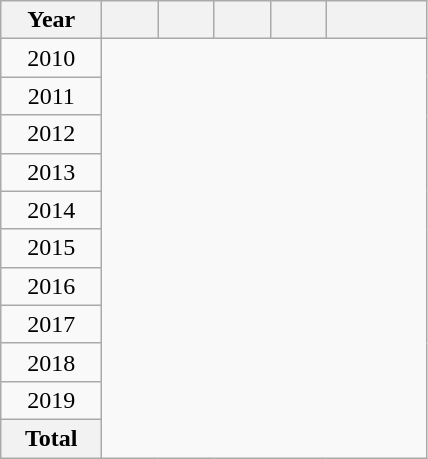<table class="wikitable" style="text-align: center">
<tr>
<th width="60">Year</th>
<th width="30"></th>
<th width="30"></th>
<th width="30"></th>
<th width="30"></th>
<th width="60"></th>
</tr>
<tr>
<td>2010<br></td>
</tr>
<tr>
<td>2011<br></td>
</tr>
<tr>
<td>2012<br></td>
</tr>
<tr>
<td>2013<br></td>
</tr>
<tr>
<td>2014<br></td>
</tr>
<tr>
<td>2015<br></td>
</tr>
<tr>
<td>2016<br></td>
</tr>
<tr>
<td>2017<br></td>
</tr>
<tr>
<td>2018<br></td>
</tr>
<tr>
<td>2019<br></td>
</tr>
<tr>
<th>Total<br></th>
</tr>
</table>
